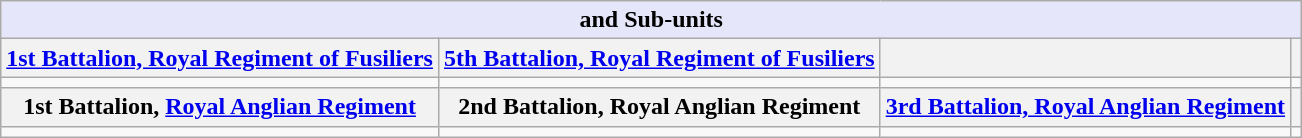<table class="wikitable" style="text-align:center;">
<tr>
<th style="background:lavender;" colspan="4"> and Sub-units</th>
</tr>
<tr>
<th><a href='#'>1st Battalion, Royal Regiment of Fusiliers</a></th>
<th><a href='#'>5th Battalion, Royal Regiment of Fusiliers</a></th>
<th></th>
<th></th>
</tr>
<tr>
<td></td>
<td></td>
<td></td>
<td></td>
</tr>
<tr>
<th>1st Battalion, <a href='#'>Royal Anglian Regiment</a></th>
<th>2nd Battalion, Royal Anglian Regiment</th>
<th><a href='#'>3rd Battalion, Royal Anglian Regiment</a></th>
<th></th>
</tr>
<tr>
<td></td>
<td></td>
<td></td>
<td></td>
</tr>
</table>
